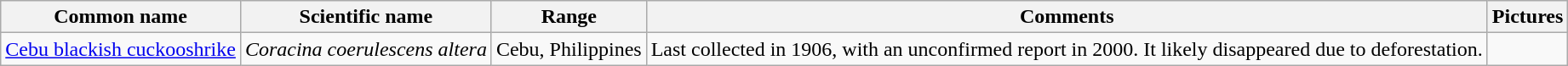<table class="wikitable sortable">
<tr>
<th>Common name</th>
<th>Scientific name</th>
<th>Range</th>
<th class="unsortable">Comments</th>
<th class="unsortable">Pictures</th>
</tr>
<tr>
<td><a href='#'>Cebu blackish cuckooshrike</a></td>
<td><em>Coracina coerulescens altera</em></td>
<td>Cebu, Philippines</td>
<td>Last collected in 1906, with an unconfirmed report in 2000. It likely disappeared due to deforestation.</td>
<td></td>
</tr>
</table>
